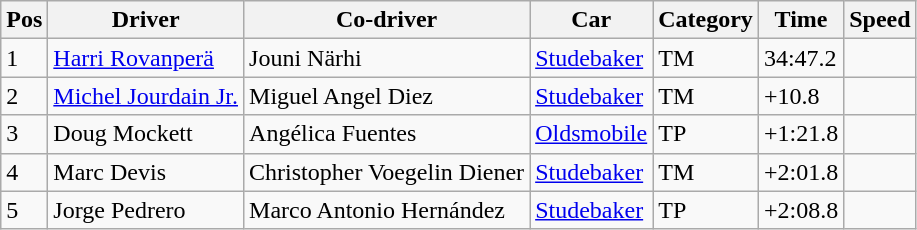<table class="wikitable">
<tr>
<th>Pos</th>
<th>Driver</th>
<th>Co-driver</th>
<th>Car</th>
<th>Category</th>
<th>Time</th>
<th>Speed</th>
</tr>
<tr>
<td>1</td>
<td> <a href='#'>Harri Rovanperä</a></td>
<td> Jouni Närhi</td>
<td><a href='#'>Studebaker</a></td>
<td>TM</td>
<td>34:47.2</td>
<td></td>
</tr>
<tr>
<td>2</td>
<td> <a href='#'>Michel Jourdain Jr.</a></td>
<td> Miguel Angel Diez</td>
<td><a href='#'>Studebaker</a></td>
<td>TM</td>
<td>+10.8</td>
<td></td>
</tr>
<tr>
<td>3</td>
<td> Doug Mockett</td>
<td> Angélica Fuentes</td>
<td><a href='#'>Oldsmobile</a></td>
<td>TP</td>
<td>+1:21.8</td>
<td></td>
</tr>
<tr>
<td>4</td>
<td> Marc Devis</td>
<td> Christopher Voegelin Diener</td>
<td><a href='#'>Studebaker</a></td>
<td>TM</td>
<td>+2:01.8</td>
<td></td>
</tr>
<tr>
<td>5</td>
<td> Jorge Pedrero</td>
<td> Marco Antonio Hernández</td>
<td><a href='#'>Studebaker</a></td>
<td>TP</td>
<td>+2:08.8</td>
<td></td>
</tr>
</table>
